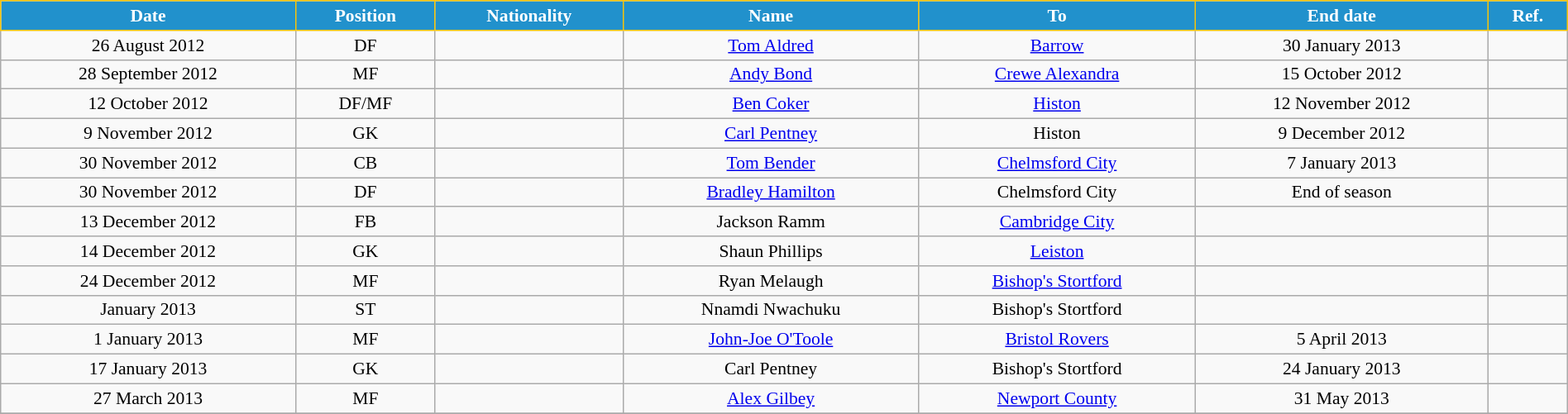<table class="wikitable" style="text-align:center; font-size:90%; width:100%;">
<tr>
<th style="background:#2191CC; color:white; border:1px solid #F7C408; text-align:center;">Date</th>
<th style="background:#2191CC; color:white; border:1px solid #F7C408; text-align:center;">Position</th>
<th style="background:#2191CC; color:white; border:1px solid #F7C408; text-align:center;">Nationality</th>
<th style="background:#2191CC; color:white; border:1px solid #F7C408; text-align:center;">Name</th>
<th style="background:#2191CC; color:white; border:1px solid #F7C408; text-align:center;">To</th>
<th style="background:#2191CC; color:white; border:1px solid #F7C408; text-align:center;">End date</th>
<th style="background:#2191CC; color:white; border:1px solid #F7C408; text-align:center;">Ref.</th>
</tr>
<tr>
<td>26 August 2012</td>
<td>DF</td>
<td></td>
<td><a href='#'>Tom Aldred</a></td>
<td> <a href='#'>Barrow</a></td>
<td>30 January 2013</td>
<td></td>
</tr>
<tr>
<td>28 September 2012</td>
<td>MF</td>
<td></td>
<td><a href='#'>Andy Bond</a></td>
<td> <a href='#'>Crewe Alexandra</a></td>
<td>15 October 2012</td>
<td></td>
</tr>
<tr>
<td>12 October 2012</td>
<td>DF/MF</td>
<td></td>
<td><a href='#'>Ben Coker</a></td>
<td> <a href='#'>Histon</a></td>
<td>12 November 2012</td>
<td></td>
</tr>
<tr>
<td>9 November 2012</td>
<td>GK</td>
<td></td>
<td><a href='#'>Carl Pentney</a></td>
<td> Histon</td>
<td>9 December 2012</td>
<td></td>
</tr>
<tr>
<td>30 November 2012</td>
<td>CB</td>
<td></td>
<td><a href='#'>Tom Bender</a></td>
<td> <a href='#'>Chelmsford City</a></td>
<td>7 January 2013</td>
<td></td>
</tr>
<tr>
<td>30 November 2012</td>
<td>DF</td>
<td></td>
<td><a href='#'>Bradley Hamilton</a></td>
<td> Chelmsford City</td>
<td>End of season</td>
<td></td>
</tr>
<tr>
<td>13 December 2012</td>
<td>FB</td>
<td></td>
<td>Jackson Ramm</td>
<td> <a href='#'>Cambridge City</a></td>
<td></td>
<td></td>
</tr>
<tr>
<td>14 December 2012</td>
<td>GK</td>
<td></td>
<td>Shaun Phillips</td>
<td> <a href='#'>Leiston</a></td>
<td></td>
<td></td>
</tr>
<tr>
<td>24 December 2012</td>
<td>MF</td>
<td></td>
<td>Ryan Melaugh</td>
<td> <a href='#'>Bishop's Stortford</a></td>
<td></td>
<td></td>
</tr>
<tr>
<td>January 2013</td>
<td>ST</td>
<td></td>
<td>Nnamdi Nwachuku</td>
<td> Bishop's Stortford</td>
<td></td>
<td></td>
</tr>
<tr>
<td>1 January 2013</td>
<td>MF</td>
<td></td>
<td><a href='#'>John-Joe O'Toole</a></td>
<td> <a href='#'>Bristol Rovers</a></td>
<td>5 April 2013</td>
<td></td>
</tr>
<tr>
<td>17 January 2013</td>
<td>GK</td>
<td></td>
<td>Carl Pentney</td>
<td> Bishop's Stortford</td>
<td>24 January 2013</td>
<td></td>
</tr>
<tr>
<td>27 March 2013</td>
<td>MF</td>
<td></td>
<td><a href='#'>Alex Gilbey</a></td>
<td> <a href='#'>Newport County</a></td>
<td>31 May 2013</td>
<td></td>
</tr>
<tr>
</tr>
</table>
